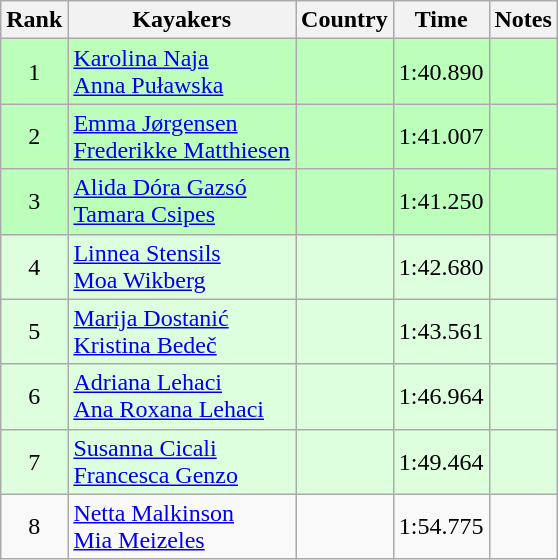<table class="wikitable" style="text-align:center">
<tr>
<th>Rank</th>
<th>Kayakers</th>
<th>Country</th>
<th>Time</th>
<th>Notes</th>
</tr>
<tr bgcolor=bbffbb>
<td>1</td>
<td align=left><a href='#'>Karolina Naja</a><br><a href='#'>Anna Puławska</a></td>
<td align=left></td>
<td>1:40.890</td>
<td></td>
</tr>
<tr bgcolor=bbffbb>
<td>2</td>
<td align=left><a href='#'>Emma Jørgensen</a><br><a href='#'>Frederikke Matthiesen</a></td>
<td align=left></td>
<td>1:41.007</td>
<td></td>
</tr>
<tr bgcolor=bbffbb>
<td>3</td>
<td align=left><a href='#'>Alida Dóra Gazsó</a><br><a href='#'>Tamara Csipes</a></td>
<td align=left></td>
<td>1:41.250</td>
<td></td>
</tr>
<tr bgcolor=ddffdd>
<td>4</td>
<td align=left><a href='#'>Linnea Stensils</a><br><a href='#'>Moa Wikberg</a></td>
<td align=left></td>
<td>1:42.680</td>
<td></td>
</tr>
<tr bgcolor=ddffdd>
<td>5</td>
<td align=left><a href='#'>Marija Dostanić</a><br><a href='#'>Kristina Bedeč</a></td>
<td align=left></td>
<td>1:43.561</td>
<td></td>
</tr>
<tr bgcolor=ddffdd>
<td>6</td>
<td align=left><a href='#'>Adriana Lehaci</a><br><a href='#'>Ana Roxana Lehaci</a></td>
<td align=left></td>
<td>1:46.964</td>
<td></td>
</tr>
<tr bgcolor=ddffdd>
<td>7</td>
<td align=left><a href='#'>Susanna Cicali</a><br><a href='#'>Francesca Genzo</a></td>
<td align=left></td>
<td>1:49.464</td>
<td></td>
</tr>
<tr>
<td>8</td>
<td align=left><a href='#'>Netta Malkinson</a><br><a href='#'>Mia Meizeles</a></td>
<td align=left></td>
<td>1:54.775</td>
<td></td>
</tr>
</table>
